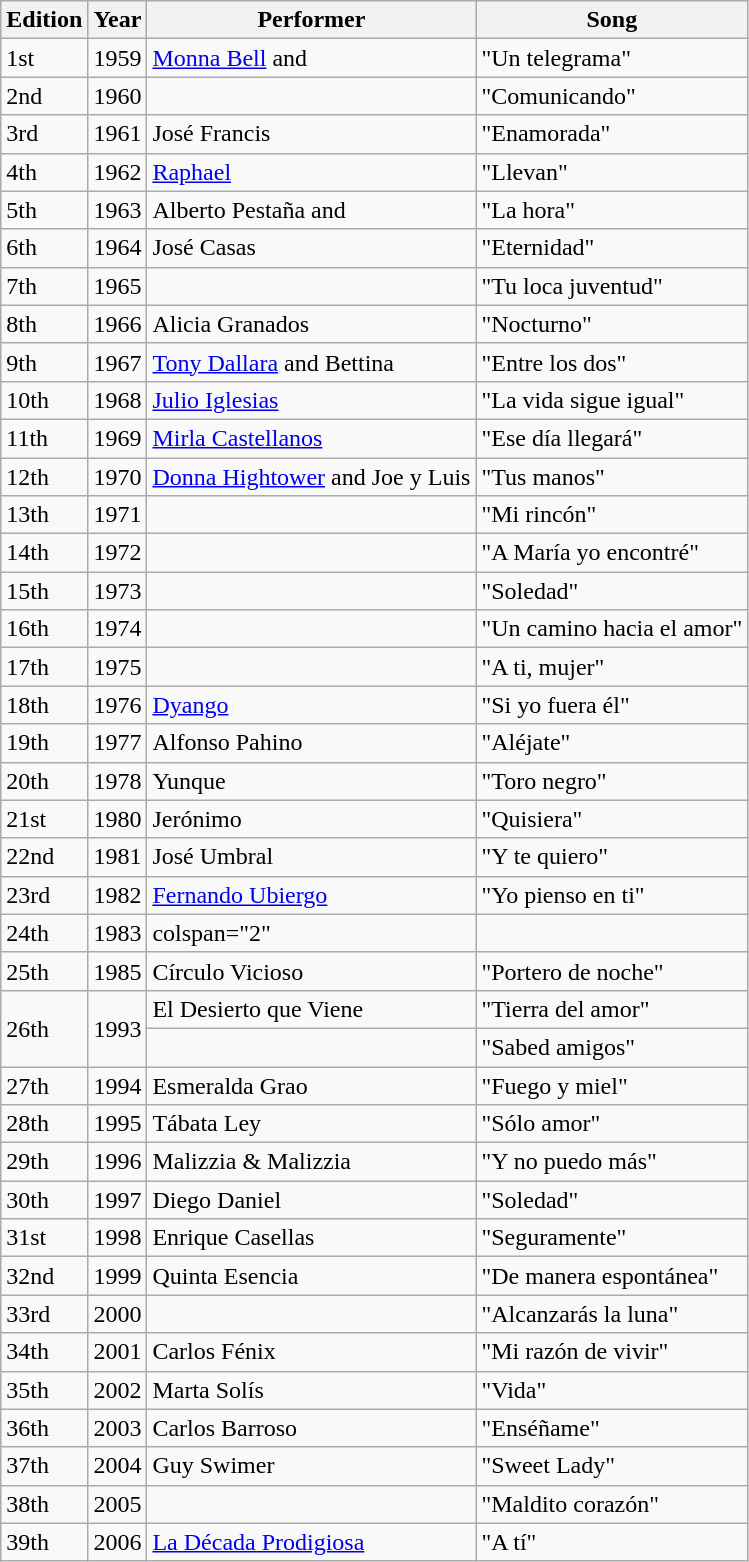<table class="wikitable">
<tr>
<th>Edition</th>
<th>Year</th>
<th>Performer</th>
<th>Song</th>
</tr>
<tr>
<td>1st</td>
<td>1959</td>
<td><a href='#'>Monna Bell</a> and </td>
<td>"Un telegrama"</td>
</tr>
<tr>
<td>2nd</td>
<td>1960</td>
<td></td>
<td>"Comunicando"</td>
</tr>
<tr>
<td>3rd</td>
<td>1961</td>
<td>José Francis</td>
<td>"Enamorada"</td>
</tr>
<tr>
<td>4th</td>
<td>1962</td>
<td><a href='#'>Raphael</a></td>
<td>"Llevan"</td>
</tr>
<tr>
<td>5th</td>
<td>1963</td>
<td>Alberto Pestaña and </td>
<td>"La hora"</td>
</tr>
<tr>
<td>6th</td>
<td>1964</td>
<td>José Casas</td>
<td>"Eternidad"</td>
</tr>
<tr>
<td>7th</td>
<td>1965</td>
<td></td>
<td>"Tu loca juventud"</td>
</tr>
<tr>
<td>8th</td>
<td>1966</td>
<td>Alicia Granados</td>
<td>"Nocturno"</td>
</tr>
<tr>
<td>9th</td>
<td>1967</td>
<td><a href='#'>Tony Dallara</a> and Bettina</td>
<td>"Entre los dos"</td>
</tr>
<tr>
<td>10th</td>
<td>1968</td>
<td><a href='#'>Julio Iglesias</a></td>
<td>"La vida sigue igual"</td>
</tr>
<tr>
<td>11th</td>
<td>1969</td>
<td><a href='#'>Mirla Castellanos</a></td>
<td>"Ese día llegará"</td>
</tr>
<tr>
<td>12th</td>
<td>1970</td>
<td><a href='#'>Donna Hightower</a> and Joe y Luis</td>
<td>"Tus manos"</td>
</tr>
<tr>
<td>13th</td>
<td>1971</td>
<td></td>
<td>"Mi rincón"</td>
</tr>
<tr>
<td>14th</td>
<td>1972</td>
<td></td>
<td>"A María yo encontré"</td>
</tr>
<tr>
<td>15th</td>
<td>1973</td>
<td></td>
<td>"Soledad"</td>
</tr>
<tr>
<td>16th</td>
<td>1974</td>
<td></td>
<td>"Un camino hacia el amor"</td>
</tr>
<tr>
<td>17th</td>
<td>1975</td>
<td></td>
<td>"A ti, mujer"</td>
</tr>
<tr>
<td>18th</td>
<td>1976</td>
<td><a href='#'>Dyango</a></td>
<td>"Si yo fuera él"</td>
</tr>
<tr>
<td>19th</td>
<td>1977</td>
<td>Alfonso Pahino</td>
<td>"Aléjate"</td>
</tr>
<tr>
<td>20th</td>
<td>1978</td>
<td>Yunque</td>
<td>"Toro negro"</td>
</tr>
<tr>
<td>21st</td>
<td>1980</td>
<td>Jerónimo</td>
<td>"Quisiera"</td>
</tr>
<tr>
<td>22nd</td>
<td>1981</td>
<td>José Umbral</td>
<td>"Y te quiero"</td>
</tr>
<tr>
<td>23rd</td>
<td>1982</td>
<td><a href='#'>Fernando Ubiergo</a></td>
<td>"Yo pienso en ti"</td>
</tr>
<tr>
<td>24th</td>
<td>1983</td>
<td>colspan="2" </td>
</tr>
<tr>
<td>25th</td>
<td>1985</td>
<td>Círculo Vicioso</td>
<td>"Portero de noche"</td>
</tr>
<tr>
<td rowspan="2">26th</td>
<td rowspan="2">1993</td>
<td>El Desierto que Viene</td>
<td>"Tierra del amor"</td>
</tr>
<tr>
<td></td>
<td>"Sabed amigos"</td>
</tr>
<tr>
<td>27th</td>
<td>1994</td>
<td>Esmeralda Grao</td>
<td>"Fuego y miel"</td>
</tr>
<tr>
<td>28th</td>
<td>1995</td>
<td>Tábata Ley</td>
<td>"Sólo amor"</td>
</tr>
<tr>
<td>29th</td>
<td>1996</td>
<td>Malizzia & Malizzia</td>
<td>"Y no puedo más"</td>
</tr>
<tr>
<td>30th</td>
<td>1997</td>
<td>Diego Daniel</td>
<td>"Soledad"</td>
</tr>
<tr>
<td>31st</td>
<td>1998</td>
<td>Enrique Casellas</td>
<td>"Seguramente"</td>
</tr>
<tr>
<td>32nd</td>
<td>1999</td>
<td>Quinta Esencia</td>
<td>"De manera espontánea"</td>
</tr>
<tr>
<td>33rd</td>
<td>2000</td>
<td></td>
<td>"Alcanzarás la luna"</td>
</tr>
<tr>
<td>34th</td>
<td>2001</td>
<td>Carlos Fénix</td>
<td>"Mi razón de vivir"</td>
</tr>
<tr>
<td>35th</td>
<td>2002</td>
<td>Marta Solís</td>
<td>"Vida"</td>
</tr>
<tr>
<td>36th</td>
<td>2003</td>
<td>Carlos Barroso</td>
<td>"Enséñame"</td>
</tr>
<tr>
<td>37th</td>
<td>2004</td>
<td>Guy Swimer</td>
<td>"Sweet Lady"</td>
</tr>
<tr>
<td>38th</td>
<td>2005</td>
<td></td>
<td>"Maldito corazón"</td>
</tr>
<tr>
<td>39th</td>
<td>2006</td>
<td><a href='#'>La Década Prodigiosa</a></td>
<td>"A tí"</td>
</tr>
</table>
